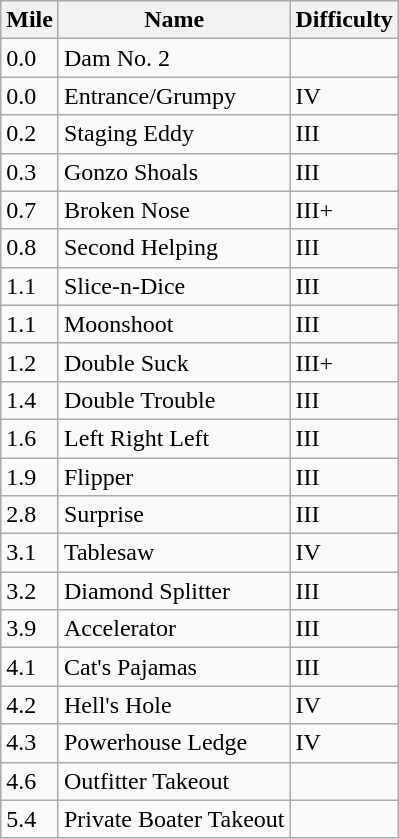<table class="wikitable">
<tr>
<th>Mile</th>
<th>Name</th>
<th>Difficulty</th>
</tr>
<tr>
<td>0.0</td>
<td>Dam No. 2</td>
<td></td>
</tr>
<tr>
<td>0.0</td>
<td>Entrance/Grumpy</td>
<td>IV</td>
</tr>
<tr>
<td>0.2</td>
<td>Staging Eddy</td>
<td>III</td>
</tr>
<tr>
<td>0.3</td>
<td>Gonzo Shoals</td>
<td>III</td>
</tr>
<tr>
<td>0.7</td>
<td>Broken Nose</td>
<td>III+</td>
</tr>
<tr>
<td>0.8</td>
<td>Second Helping</td>
<td>III</td>
</tr>
<tr>
<td>1.1</td>
<td>Slice-n-Dice</td>
<td>III</td>
</tr>
<tr>
<td>1.1</td>
<td>Moonshoot</td>
<td>III</td>
</tr>
<tr>
<td>1.2</td>
<td>Double Suck</td>
<td>III+</td>
</tr>
<tr>
<td>1.4</td>
<td>Double Trouble</td>
<td>III</td>
</tr>
<tr>
<td>1.6</td>
<td>Left Right Left</td>
<td>III</td>
</tr>
<tr>
<td>1.9</td>
<td>Flipper</td>
<td>III</td>
</tr>
<tr>
<td>2.8</td>
<td>Surprise</td>
<td>III</td>
</tr>
<tr>
<td>3.1</td>
<td>Tablesaw</td>
<td>IV</td>
</tr>
<tr>
<td>3.2</td>
<td>Diamond Splitter</td>
<td>III</td>
</tr>
<tr>
<td>3.9</td>
<td>Accelerator</td>
<td>III</td>
</tr>
<tr>
<td>4.1</td>
<td>Cat's Pajamas</td>
<td>III</td>
</tr>
<tr>
<td>4.2</td>
<td>Hell's Hole</td>
<td>IV</td>
</tr>
<tr>
<td>4.3</td>
<td>Powerhouse Ledge</td>
<td>IV</td>
</tr>
<tr>
<td>4.6</td>
<td>Outfitter Takeout</td>
<td></td>
</tr>
<tr>
<td>5.4</td>
<td>Private Boater Takeout</td>
<td></td>
</tr>
</table>
